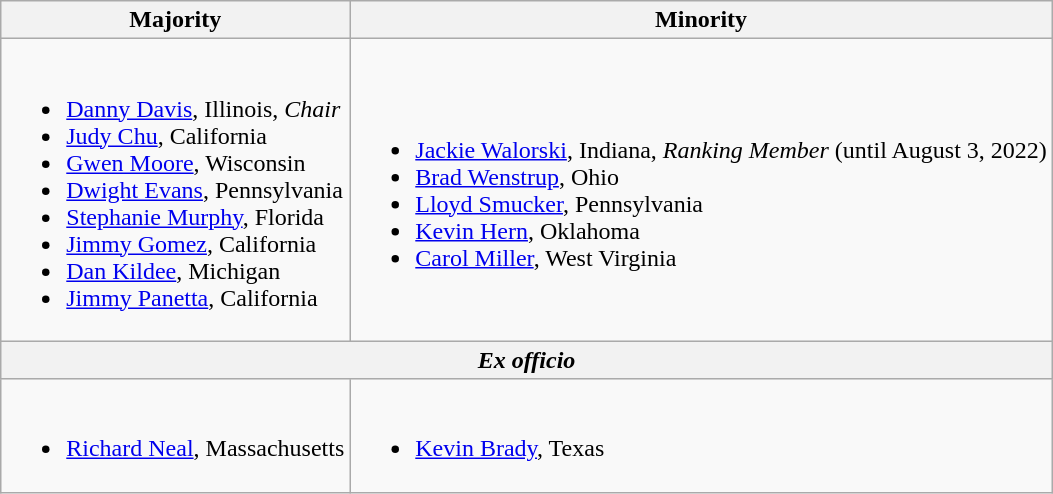<table class=wikitable>
<tr>
<th>Majority</th>
<th>Minority</th>
</tr>
<tr>
<td><br><ul><li><a href='#'>Danny Davis</a>, Illinois, <em>Chair</em></li><li><a href='#'>Judy Chu</a>, California</li><li><a href='#'>Gwen Moore</a>, Wisconsin</li><li><a href='#'>Dwight Evans</a>, Pennsylvania</li><li><a href='#'>Stephanie Murphy</a>, Florida</li><li><a href='#'>Jimmy Gomez</a>, California</li><li><a href='#'>Dan Kildee</a>, Michigan</li><li><a href='#'>Jimmy Panetta</a>, California</li></ul></td>
<td><br><ul><li><a href='#'>Jackie Walorski</a>, Indiana, <em>Ranking Member</em> (until August 3, 2022)</li><li><a href='#'>Brad Wenstrup</a>, Ohio</li><li><a href='#'>Lloyd Smucker</a>, Pennsylvania</li><li><a href='#'>Kevin Hern</a>, Oklahoma</li><li><a href='#'>Carol Miller</a>, West Virginia</li></ul></td>
</tr>
<tr>
<th colspan=2><em>Ex officio</em></th>
</tr>
<tr>
<td><br><ul><li><a href='#'>Richard Neal</a>, Massachusetts</li></ul></td>
<td><br><ul><li><a href='#'>Kevin Brady</a>, Texas</li></ul></td>
</tr>
</table>
